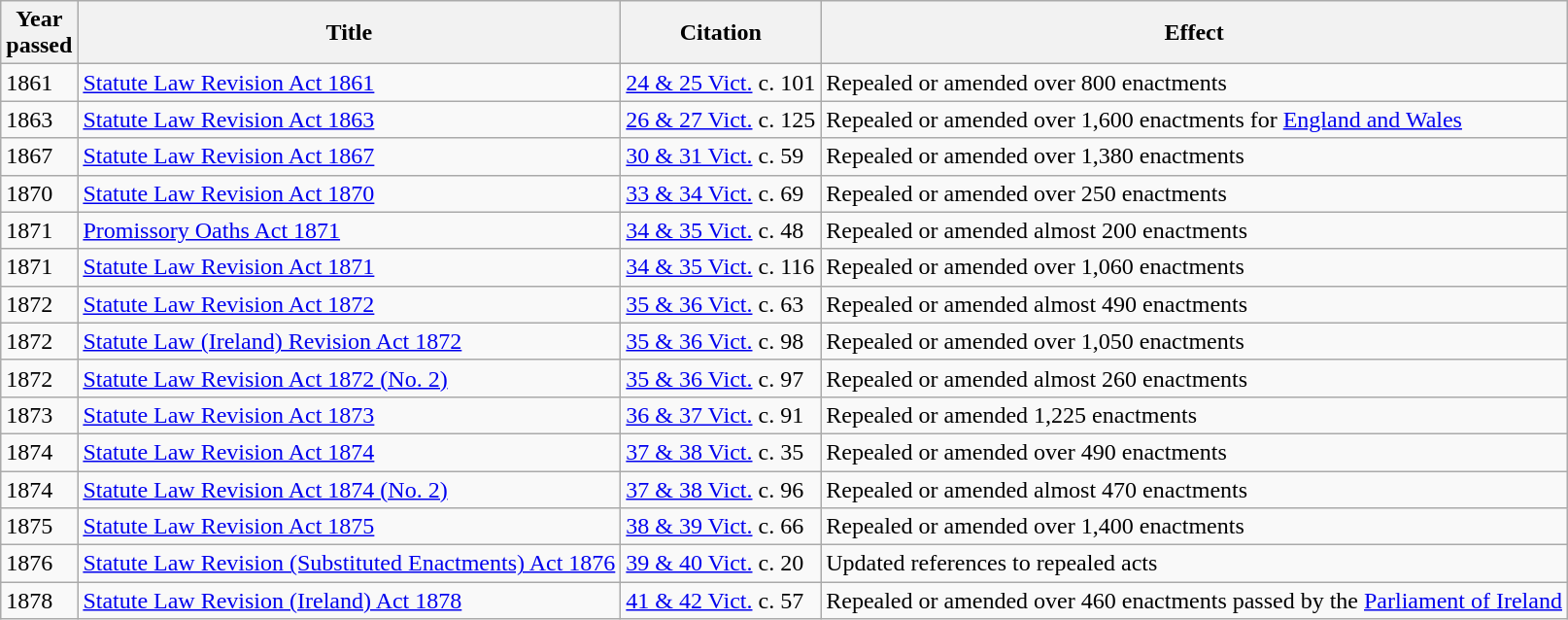<table class="wikitable">
<tr>
<th>Year<br>passed</th>
<th>Title</th>
<th>Citation</th>
<th>Effect</th>
</tr>
<tr>
<td>1861</td>
<td><a href='#'>Statute Law Revision Act 1861</a></td>
<td><a href='#'>24 & 25 Vict.</a> c. 101</td>
<td>Repealed or amended over 800 enactments</td>
</tr>
<tr>
<td>1863</td>
<td><a href='#'>Statute Law Revision Act 1863</a></td>
<td><a href='#'>26 & 27 Vict.</a> c. 125</td>
<td>Repealed or amended over 1,600 enactments for <a href='#'>England and Wales</a></td>
</tr>
<tr>
<td>1867</td>
<td><a href='#'>Statute Law Revision Act 1867</a></td>
<td><a href='#'>30 & 31 Vict.</a> c. 59</td>
<td>Repealed or amended over 1,380 enactments</td>
</tr>
<tr>
<td>1870</td>
<td><a href='#'>Statute Law Revision Act 1870</a></td>
<td><a href='#'>33 & 34 Vict.</a> c. 69</td>
<td>Repealed or amended over 250 enactments</td>
</tr>
<tr>
<td>1871</td>
<td><a href='#'>Promissory Oaths Act 1871</a></td>
<td><a href='#'>34 & 35 Vict.</a> c. 48</td>
<td>Repealed or amended almost 200 enactments</td>
</tr>
<tr>
<td>1871</td>
<td><a href='#'>Statute Law Revision Act 1871</a></td>
<td><a href='#'>34 & 35 Vict.</a> c. 116</td>
<td>Repealed or amended over 1,060 enactments</td>
</tr>
<tr>
<td>1872</td>
<td><a href='#'>Statute Law Revision Act 1872</a></td>
<td><a href='#'>35 & 36 Vict.</a> c. 63</td>
<td>Repealed or amended almost 490 enactments</td>
</tr>
<tr>
<td>1872</td>
<td><a href='#'>Statute Law (Ireland) Revision Act 1872</a></td>
<td><a href='#'>35 & 36 Vict.</a> c. 98</td>
<td>Repealed or amended over 1,050 enactments</td>
</tr>
<tr>
<td>1872</td>
<td><a href='#'>Statute Law Revision Act 1872 (No. 2)</a></td>
<td><a href='#'>35 & 36 Vict.</a> c. 97</td>
<td>Repealed or amended almost 260 enactments</td>
</tr>
<tr>
<td>1873</td>
<td><a href='#'>Statute Law Revision Act 1873</a></td>
<td><a href='#'>36 & 37 Vict.</a> c. 91</td>
<td>Repealed or amended 1,225 enactments</td>
</tr>
<tr>
<td>1874</td>
<td><a href='#'>Statute Law Revision Act 1874</a></td>
<td><a href='#'>37 & 38 Vict.</a> c. 35</td>
<td>Repealed or amended over 490 enactments</td>
</tr>
<tr>
<td>1874</td>
<td><a href='#'>Statute Law Revision Act 1874 (No. 2)</a></td>
<td><a href='#'>37 & 38 Vict.</a> c. 96</td>
<td>Repealed or amended almost 470 enactments</td>
</tr>
<tr>
<td>1875</td>
<td><a href='#'>Statute Law Revision Act 1875</a></td>
<td><a href='#'>38 & 39 Vict.</a> c. 66</td>
<td>Repealed or amended over 1,400 enactments</td>
</tr>
<tr>
<td>1876</td>
<td><a href='#'>Statute Law Revision (Substituted Enactments) Act 1876</a></td>
<td><a href='#'>39 & 40 Vict.</a> c. 20</td>
<td>Updated references to repealed acts</td>
</tr>
<tr>
<td>1878</td>
<td><a href='#'>Statute Law Revision (Ireland) Act 1878</a></td>
<td><a href='#'>41 & 42 Vict.</a> c. 57</td>
<td>Repealed or amended over 460 enactments passed by the <a href='#'>Parliament of Ireland</a></td>
</tr>
</table>
